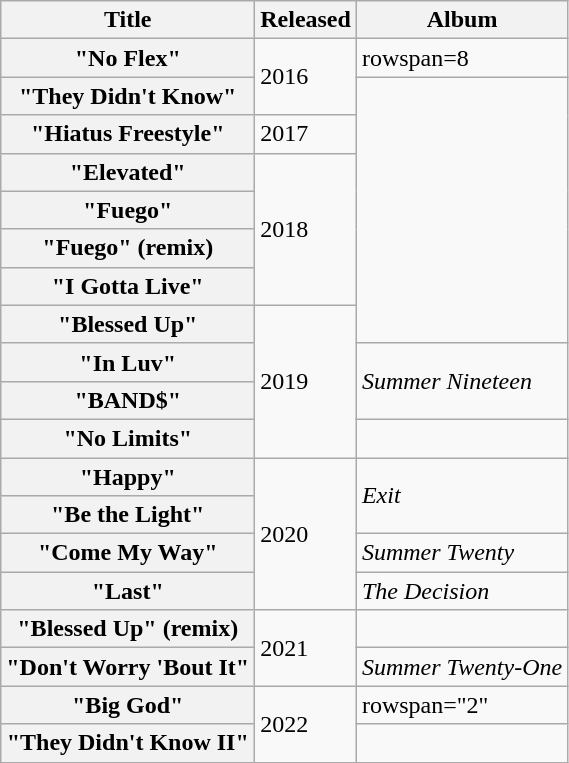<table class="wikitable plainrowheaders">
<tr>
<th scope=col>Title</th>
<th scope=col>Released</th>
<th scope=col>Album</th>
</tr>
<tr>
<th scope=row>"No Flex"<br></th>
<td rowspan=2>2016</td>
<td>rowspan=8 </td>
</tr>
<tr>
<th scope=row>"They Didn't Know"</th>
</tr>
<tr>
<th scope=row>"Hiatus Freestyle"</th>
<td>2017</td>
</tr>
<tr>
<th scope=row>"Elevated"<br></th>
<td rowspan=4>2018</td>
</tr>
<tr>
<th scope=row>"Fuego"</th>
</tr>
<tr>
<th scope=row>"Fuego" (remix)<br></th>
</tr>
<tr>
<th scope=row>"I Gotta Live"</th>
</tr>
<tr>
<th scope=row>"Blessed Up"</th>
<td rowspan=4>2019</td>
</tr>
<tr>
<th scope=row>"In Luv"</th>
<td rowspan="2"><em>Summer Nineteen</em></td>
</tr>
<tr>
<th scope=row>"BAND$"<br></th>
</tr>
<tr>
<th scope=row>"No Limits"</th>
<td></td>
</tr>
<tr>
<th scope=row>"Happy"</th>
<td rowspan=4>2020</td>
<td rowspan="2"><em>Exit</em></td>
</tr>
<tr>
<th scope=row>"Be the Light"<br></th>
</tr>
<tr>
<th scope=row>"Come My Way"<br></th>
<td><em>Summer Twenty</em></td>
</tr>
<tr>
<th scope=row>"Last"</th>
<td><em>The Decision</em></td>
</tr>
<tr>
<th scope=row>"Blessed Up" (remix)<br></th>
<td rowspan=2>2021</td>
<td></td>
</tr>
<tr>
<th scope=row>"Don't Worry 'Bout It"<br></th>
<td><em>Summer Twenty-One</em></td>
</tr>
<tr>
<th scope=row>"Big God"</th>
<td rowspan=2>2022</td>
<td>rowspan="2" </td>
</tr>
<tr>
<th scope=row>"They Didn't Know II"</th>
</tr>
</table>
